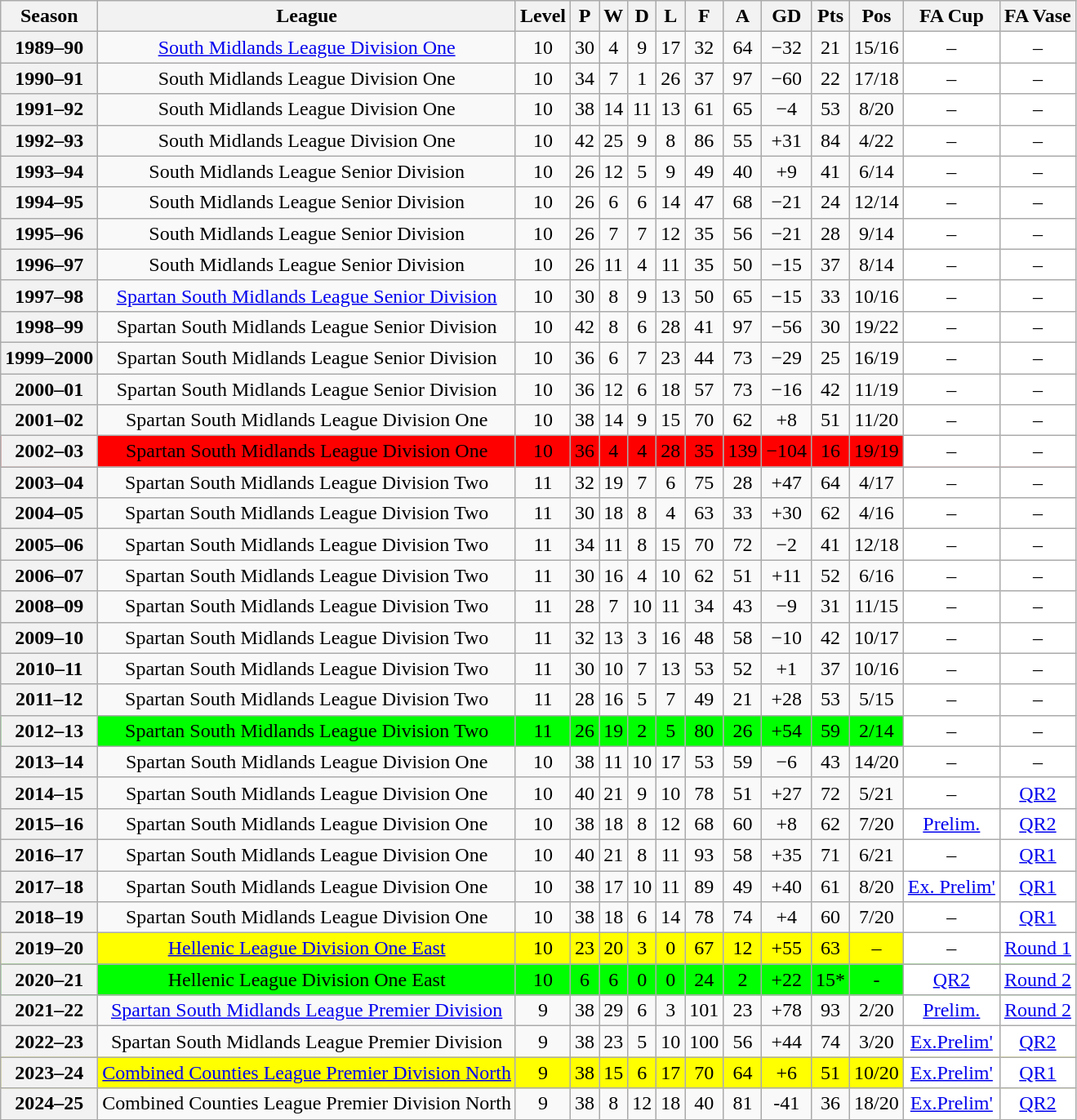<table class="wikitable" style="text-align:center">
<tr>
<th>Season</th>
<th>League</th>
<th>Level</th>
<th>P</th>
<th>W</th>
<th>D</th>
<th>L</th>
<th>F</th>
<th>A</th>
<th>GD</th>
<th>Pts</th>
<th>Pos</th>
<th>FA Cup</th>
<th>FA Vase</th>
</tr>
<tr>
<th>1989–90</th>
<td><a href='#'>South Midlands League Division One</a></td>
<td>10</td>
<td>30</td>
<td>4</td>
<td>9</td>
<td>17</td>
<td>32</td>
<td>64</td>
<td>−32</td>
<td>21</td>
<td>15/16</td>
<td bgcolor=white>–</td>
<td bgcolor=white>–</td>
</tr>
<tr>
<th>1990–91</th>
<td>South Midlands League Division One</td>
<td>10</td>
<td>34</td>
<td>7</td>
<td>1</td>
<td>26</td>
<td>37</td>
<td>97</td>
<td>−60</td>
<td>22</td>
<td>17/18</td>
<td bgcolor=white>–</td>
<td bgcolor=white>–</td>
</tr>
<tr>
<th>1991–92</th>
<td>South Midlands League Division One</td>
<td>10</td>
<td>38</td>
<td>14</td>
<td>11</td>
<td>13</td>
<td>61</td>
<td>65</td>
<td>−4</td>
<td>53</td>
<td>8/20</td>
<td bgcolor=white>–</td>
<td bgcolor=white>–</td>
</tr>
<tr>
<th>1992–93</th>
<td>South Midlands League Division One</td>
<td>10</td>
<td>42</td>
<td>25</td>
<td>9</td>
<td>8</td>
<td>86</td>
<td>55</td>
<td>+31</td>
<td>84</td>
<td>4/22</td>
<td bgcolor=white>–</td>
<td bgcolor=white>–</td>
</tr>
<tr>
<th>1993–94</th>
<td>South Midlands League Senior Division</td>
<td>10</td>
<td>26</td>
<td>12</td>
<td>5</td>
<td>9</td>
<td>49</td>
<td>40</td>
<td>+9</td>
<td>41</td>
<td>6/14</td>
<td bgcolor=white>–</td>
<td bgcolor=white>–</td>
</tr>
<tr>
<th>1994–95</th>
<td>South Midlands League Senior Division</td>
<td>10</td>
<td>26</td>
<td>6</td>
<td>6</td>
<td>14</td>
<td>47</td>
<td>68</td>
<td>−21</td>
<td>24</td>
<td>12/14</td>
<td bgcolor=white>–</td>
<td bgcolor=white>–</td>
</tr>
<tr>
<th>1995–96</th>
<td>South Midlands League Senior Division</td>
<td>10</td>
<td>26</td>
<td>7</td>
<td>7</td>
<td>12</td>
<td>35</td>
<td>56</td>
<td>−21</td>
<td>28</td>
<td>9/14</td>
<td bgcolor=white>–</td>
<td bgcolor=white>–</td>
</tr>
<tr>
<th>1996–97</th>
<td>South Midlands League Senior Division</td>
<td>10</td>
<td>26</td>
<td>11</td>
<td>4</td>
<td>11</td>
<td>35</td>
<td>50</td>
<td>−15</td>
<td>37</td>
<td>8/14</td>
<td bgcolor=white>–</td>
<td bgcolor=white>–</td>
</tr>
<tr>
<th>1997–98</th>
<td><a href='#'>Spartan South Midlands League Senior Division</a></td>
<td>10</td>
<td>30</td>
<td>8</td>
<td>9</td>
<td>13</td>
<td>50</td>
<td>65</td>
<td>−15</td>
<td>33</td>
<td>10/16</td>
<td bgcolor=white>–</td>
<td bgcolor=white>–</td>
</tr>
<tr>
<th>1998–99</th>
<td>Spartan South Midlands League Senior Division</td>
<td>10</td>
<td>42</td>
<td>8</td>
<td>6</td>
<td>28</td>
<td>41</td>
<td>97</td>
<td>−56</td>
<td>30</td>
<td>19/22</td>
<td bgcolor=white>–</td>
<td bgcolor=white>–</td>
</tr>
<tr>
<th>1999–2000</th>
<td>Spartan South Midlands League Senior Division</td>
<td>10</td>
<td>36</td>
<td>6</td>
<td>7</td>
<td>23</td>
<td>44</td>
<td>73</td>
<td>−29</td>
<td>25</td>
<td>16/19</td>
<td bgcolor=white>–</td>
<td bgcolor=white>–</td>
</tr>
<tr>
<th>2000–01</th>
<td>Spartan South Midlands League Senior Division</td>
<td>10</td>
<td>36</td>
<td>12</td>
<td>6</td>
<td>18</td>
<td>57</td>
<td>73</td>
<td>−16</td>
<td>42</td>
<td>11/19</td>
<td bgcolor=white>–</td>
<td bgcolor=white>–</td>
</tr>
<tr>
<th>2001–02</th>
<td>Spartan South Midlands League Division One</td>
<td>10</td>
<td>38</td>
<td>14</td>
<td>9</td>
<td>15</td>
<td>70</td>
<td>62</td>
<td>+8</td>
<td>51</td>
<td>11/20</td>
<td bgcolor=white>–</td>
<td bgcolor=white>–</td>
</tr>
<tr bgcolor="red">
<th>2002–03</th>
<td>Spartan South Midlands League Division One</td>
<td>10</td>
<td>36</td>
<td>4</td>
<td>4</td>
<td>28</td>
<td>35</td>
<td>139</td>
<td>−104</td>
<td>16</td>
<td>19/19</td>
<td bgcolor=white>–</td>
<td bgcolor=white>–</td>
</tr>
<tr>
<th>2003–04</th>
<td>Spartan South Midlands League Division Two</td>
<td>11</td>
<td>32</td>
<td>19</td>
<td>7</td>
<td>6</td>
<td>75</td>
<td>28</td>
<td>+47</td>
<td>64</td>
<td>4/17</td>
<td bgcolor=white>–</td>
<td bgcolor=white>–</td>
</tr>
<tr>
<th>2004–05</th>
<td>Spartan South Midlands League Division Two</td>
<td>11</td>
<td>30</td>
<td>18</td>
<td>8</td>
<td>4</td>
<td>63</td>
<td>33</td>
<td>+30</td>
<td>62</td>
<td>4/16</td>
<td bgcolor=white>–</td>
<td bgcolor=white>–</td>
</tr>
<tr>
<th>2005–06</th>
<td>Spartan South Midlands League Division Two</td>
<td>11</td>
<td>34</td>
<td>11</td>
<td>8</td>
<td>15</td>
<td>70</td>
<td>72</td>
<td>−2</td>
<td>41</td>
<td>12/18</td>
<td bgcolor=white>–</td>
<td bgcolor=white>–</td>
</tr>
<tr>
<th>2006–07</th>
<td>Spartan South Midlands League Division Two</td>
<td>11</td>
<td>30</td>
<td>16</td>
<td>4</td>
<td>10</td>
<td>62</td>
<td>51</td>
<td>+11</td>
<td>52</td>
<td>6/16</td>
<td bgcolor=white>–</td>
<td bgcolor=white>–</td>
</tr>
<tr>
<th>2008–09</th>
<td>Spartan South Midlands League Division Two</td>
<td>11</td>
<td>28</td>
<td>7</td>
<td>10</td>
<td>11</td>
<td>34</td>
<td>43</td>
<td>−9</td>
<td>31</td>
<td>11/15</td>
<td bgcolor=white>–</td>
<td bgcolor=white>–</td>
</tr>
<tr>
<th>2009–10</th>
<td>Spartan South Midlands League Division Two</td>
<td>11</td>
<td>32</td>
<td>13</td>
<td>3</td>
<td>16</td>
<td>48</td>
<td>58</td>
<td>−10</td>
<td>42</td>
<td>10/17</td>
<td bgcolor=white>–</td>
<td bgcolor=white>–</td>
</tr>
<tr>
<th>2010–11</th>
<td>Spartan South Midlands League Division Two</td>
<td>11</td>
<td>30</td>
<td>10</td>
<td>7</td>
<td>13</td>
<td>53</td>
<td>52</td>
<td>+1</td>
<td>37</td>
<td>10/16</td>
<td bgcolor=white>–</td>
<td bgcolor=white>–</td>
</tr>
<tr>
<th>2011–12</th>
<td>Spartan South Midlands League Division Two</td>
<td>11</td>
<td>28</td>
<td>16</td>
<td>5</td>
<td>7</td>
<td>49</td>
<td>21</td>
<td>+28</td>
<td>53</td>
<td>5/15</td>
<td bgcolor=white>–</td>
<td bgcolor=white>–</td>
</tr>
<tr bgcolor="lime">
<th>2012–13</th>
<td>Spartan South Midlands League Division Two</td>
<td>11</td>
<td>26</td>
<td>19</td>
<td>2</td>
<td>5</td>
<td>80</td>
<td>26</td>
<td>+54</td>
<td>59</td>
<td>2/14</td>
<td bgcolor=white>–</td>
<td bgcolor=white>–</td>
</tr>
<tr>
<th>2013–14</th>
<td>Spartan South Midlands League Division One</td>
<td>10</td>
<td>38</td>
<td>11</td>
<td>10</td>
<td>17</td>
<td>53</td>
<td>59</td>
<td>−6</td>
<td>43</td>
<td>14/20</td>
<td bgcolor=white>–</td>
<td bgcolor=white>–</td>
</tr>
<tr>
<th>2014–15</th>
<td>Spartan South Midlands League Division One</td>
<td>10</td>
<td>40</td>
<td>21</td>
<td>9</td>
<td>10</td>
<td>78</td>
<td>51</td>
<td>+27</td>
<td>72</td>
<td>5/21</td>
<td bgcolor=white>–</td>
<td bgcolor="white"><a href='#'>QR2</a></td>
</tr>
<tr>
<th>2015–16</th>
<td>Spartan South Midlands League Division One</td>
<td>10</td>
<td>38</td>
<td>18</td>
<td>8</td>
<td>12</td>
<td>68</td>
<td>60</td>
<td>+8</td>
<td>62</td>
<td>7/20</td>
<td bgcolor="white"><a href='#'>Prelim.</a></td>
<td bgcolor="white"><a href='#'>QR2</a></td>
</tr>
<tr>
<th>2016–17</th>
<td>Spartan South Midlands League Division One</td>
<td>10</td>
<td>40</td>
<td>21</td>
<td>8</td>
<td>11</td>
<td>93</td>
<td>58</td>
<td>+35</td>
<td>71</td>
<td>6/21</td>
<td bgcolor=white>–</td>
<td bgcolor="white"><a href='#'>QR1</a></td>
</tr>
<tr>
<th>2017–18</th>
<td>Spartan South Midlands League Division One</td>
<td>10</td>
<td>38</td>
<td>17</td>
<td>10</td>
<td>11</td>
<td>89</td>
<td>49</td>
<td>+40</td>
<td>61</td>
<td>8/20</td>
<td bgcolor="white"><a href='#'>Ex. Prelim'</a></td>
<td bgcolor="white"><a href='#'>QR1</a></td>
</tr>
<tr>
<th>2018–19</th>
<td>Spartan South Midlands League Division One</td>
<td>10</td>
<td>38</td>
<td>18</td>
<td>6</td>
<td>14</td>
<td>78</td>
<td>74</td>
<td>+4</td>
<td>60</td>
<td>7/20</td>
<td bgcolor=white>–</td>
<td bgcolor="white"><a href='#'>QR1</a></td>
</tr>
<tr bgcolor="yellow">
<th>2019–20</th>
<td><a href='#'>Hellenic League Division One East</a></td>
<td>10</td>
<td>23</td>
<td>20</td>
<td>3</td>
<td>0</td>
<td>67</td>
<td>12</td>
<td>+55</td>
<td>63</td>
<td>–</td>
<td bgcolor=white>–</td>
<td bgcolor="white"><a href='#'>Round 1</a></td>
</tr>
<tr bgcolor="lime">
<th>2020–21</th>
<td>Hellenic League Division One East</td>
<td>10</td>
<td>6</td>
<td>6</td>
<td>0</td>
<td>0</td>
<td>24</td>
<td>2</td>
<td>+22</td>
<td>15*</td>
<td>-</td>
<td bgcolor="white"><a href='#'>QR2</a></td>
<td bgcolor="white"><a href='#'>Round 2</a></td>
</tr>
<tr>
<th>2021–22</th>
<td><a href='#'>Spartan South Midlands League Premier Division</a></td>
<td>9</td>
<td>38</td>
<td>29</td>
<td>6</td>
<td>3</td>
<td>101</td>
<td>23</td>
<td>+78</td>
<td>93</td>
<td>2/20</td>
<td bgcolor="white"><a href='#'>Prelim.</a></td>
<td bgcolor="white"><a href='#'>Round 2</a></td>
</tr>
<tr>
<th>2022–23</th>
<td>Spartan South Midlands League Premier Division</td>
<td>9</td>
<td>38</td>
<td>23</td>
<td>5</td>
<td>10</td>
<td>100</td>
<td>56</td>
<td>+44</td>
<td>74</td>
<td>3/20</td>
<td bgcolor="white"><a href='#'>Ex.Prelim'</a></td>
<td bgcolor="white"><a href='#'>QR2</a></td>
</tr>
<tr bgcolor="yellow">
<th>2023–24</th>
<td><a href='#'>Combined Counties League Premier Division North</a></td>
<td>9</td>
<td>38</td>
<td>15</td>
<td>6</td>
<td>17</td>
<td>70</td>
<td>64</td>
<td>+6</td>
<td>51</td>
<td>10/20</td>
<td bgcolor="white"><a href='#'>Ex.Prelim'</a></td>
<td bgcolor="white"><a href='#'>QR1</a></td>
</tr>
<tr>
<th>2024–25</th>
<td>Combined Counties League Premier Division North</td>
<td>9</td>
<td>38</td>
<td>8</td>
<td>12</td>
<td>18</td>
<td>40</td>
<td>81</td>
<td>-41</td>
<td>36</td>
<td>18/20</td>
<td bgcolor="white"><a href='#'>Ex.Prelim'</a></td>
<td bgcolor="white"><a href='#'>QR2</a></td>
</tr>
</table>
